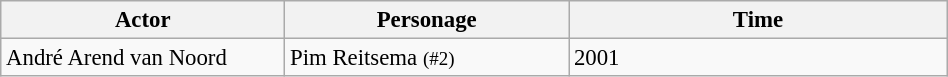<table class="wikitable sortable" width="50%" style="font-size:95%">
<tr>
<th width="30%">Actor</th>
<th width="30%">Personage</th>
<th width="40%">Time</th>
</tr>
<tr>
<td>André Arend van Noord</td>
<td>Pim Reitsema <small> (#2) </small></td>
<td>2001</td>
</tr>
</table>
